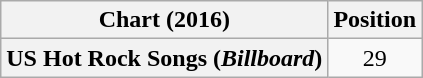<table class="wikitable plainrowheaders" style="text-align:center;">
<tr>
<th>Chart (2016)</th>
<th>Position</th>
</tr>
<tr>
<th scope="row">US Hot Rock Songs (<em>Billboard</em>)</th>
<td>29</td>
</tr>
</table>
